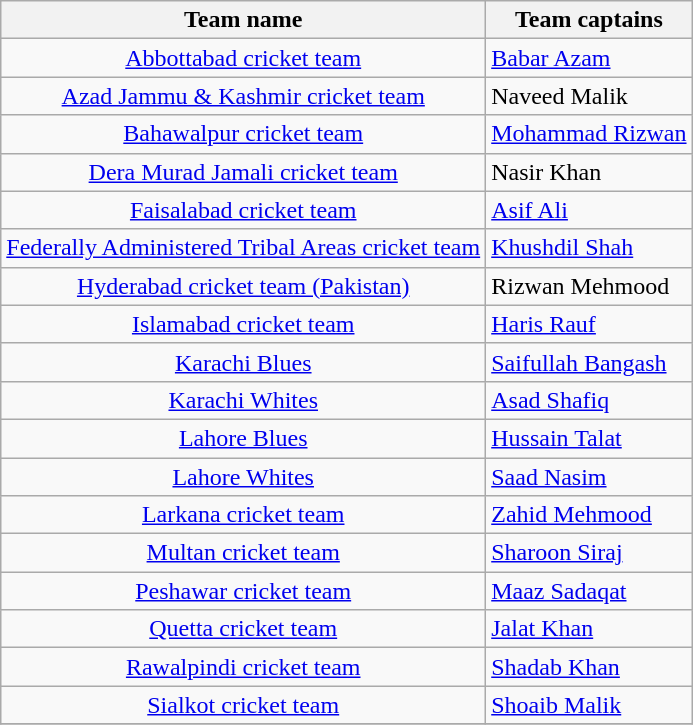<table class="wikitable">
<tr>
<th>Team name</th>
<th>Team captains</th>
</tr>
<tr>
<td align=center><a href='#'>Abbottabad cricket team</a></td>
<td><a href='#'>Babar Azam</a></td>
</tr>
<tr>
<td align=center><a href='#'>Azad Jammu & Kashmir cricket team</a></td>
<td>Naveed Malik</td>
</tr>
<tr>
<td align=center><a href='#'>Bahawalpur cricket team</a></td>
<td><a href='#'>Mohammad Rizwan</a></td>
</tr>
<tr>
<td align=center><a href='#'>Dera Murad Jamali cricket team</a></td>
<td>Nasir Khan</td>
</tr>
<tr>
<td align=center><a href='#'>Faisalabad cricket team</a></td>
<td><a href='#'>Asif Ali</a></td>
</tr>
<tr>
<td align=center><a href='#'>Federally Administered Tribal Areas cricket team</a></td>
<td><a href='#'>Khushdil Shah</a></td>
</tr>
<tr>
<td align=center><a href='#'>Hyderabad cricket team (Pakistan)</a></td>
<td>Rizwan Mehmood</td>
</tr>
<tr>
<td align=center><a href='#'>Islamabad cricket team</a></td>
<td><a href='#'>Haris Rauf</a></td>
</tr>
<tr>
<td align=center><a href='#'>Karachi Blues</a></td>
<td><a href='#'>Saifullah Bangash</a></td>
</tr>
<tr>
<td align=center><a href='#'>Karachi Whites</a></td>
<td><a href='#'>Asad Shafiq</a></td>
</tr>
<tr>
<td align=center><a href='#'>Lahore Blues</a></td>
<td><a href='#'>Hussain Talat</a></td>
</tr>
<tr>
<td align=center><a href='#'>Lahore Whites</a></td>
<td><a href='#'>Saad Nasim</a></td>
</tr>
<tr>
<td align=center><a href='#'>Larkana cricket team</a></td>
<td><a href='#'>Zahid Mehmood</a></td>
</tr>
<tr>
<td align=center><a href='#'>Multan cricket team</a></td>
<td><a href='#'>Sharoon Siraj</a></td>
</tr>
<tr>
<td align=center><a href='#'>Peshawar cricket team</a></td>
<td><a href='#'>Maaz Sadaqat</a></td>
</tr>
<tr>
<td align=center><a href='#'>Quetta cricket team</a></td>
<td><a href='#'>Jalat Khan</a></td>
</tr>
<tr>
<td align=center><a href='#'>Rawalpindi cricket team</a></td>
<td><a href='#'>Shadab Khan</a></td>
</tr>
<tr>
<td align=center><a href='#'>Sialkot cricket team</a></td>
<td><a href='#'>Shoaib Malik</a></td>
</tr>
<tr>
</tr>
</table>
